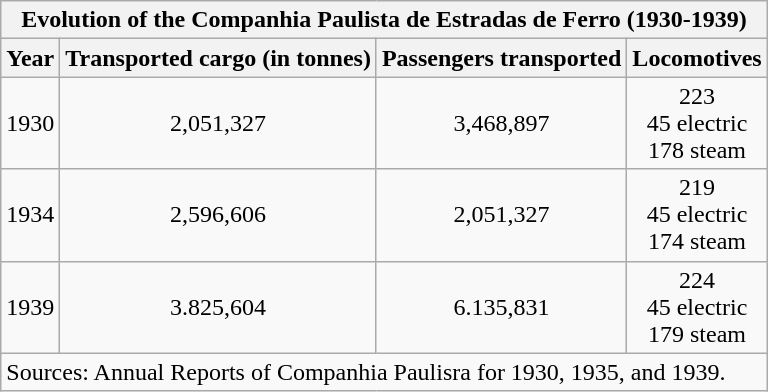<table class="wikitable">
<tr>
<th colspan="4">Evolution of the Companhia Paulista de Estradas de Ferro (1930-1939)</th>
</tr>
<tr>
<th align="center">Year</th>
<th align="center">Transported cargo (in tonnes)</th>
<th align="center">Passengers transported</th>
<th align="center">Locomotives</th>
</tr>
<tr>
<td align="center">1930</td>
<td align="center">2,051,327</td>
<td align="center">3,468,897</td>
<td align="center">223<br>45 electric<br>178 steam</td>
</tr>
<tr>
<td align="center">1934</td>
<td align="center">2,596,606</td>
<td align="center">2,051,327</td>
<td align="center">219<br>45 electric<br>174 steam</td>
</tr>
<tr>
<td align="center">1939</td>
<td align="center">3.825,604</td>
<td align="center">6.135,831</td>
<td align="center">224<br>45 electric<br>179 steam</td>
</tr>
<tr>
<td colspan="4">Sources: Annual Reports of  Companhia Paulisra for 1930, 1935, and 1939.</td>
</tr>
</table>
